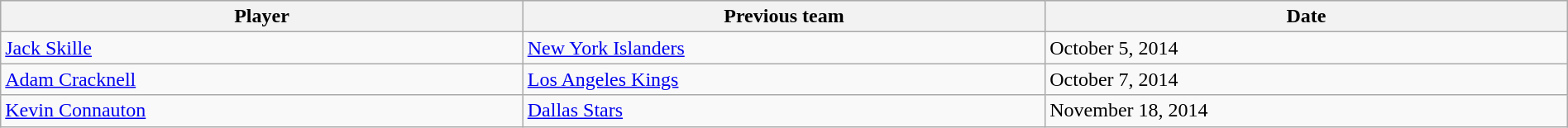<table class="wikitable" style="width:100%;">
<tr style="text-align:center; background:#ddd;">
<th style="width:33%;">Player</th>
<th style="width:33%;">Previous team</th>
<th style="width:33%;">Date</th>
</tr>
<tr>
<td><a href='#'>Jack Skille</a></td>
<td><a href='#'>New York Islanders</a></td>
<td>October 5, 2014</td>
</tr>
<tr>
<td><a href='#'>Adam Cracknell</a></td>
<td><a href='#'>Los Angeles Kings</a></td>
<td>October 7, 2014</td>
</tr>
<tr>
<td><a href='#'>Kevin Connauton</a></td>
<td><a href='#'>Dallas Stars</a></td>
<td>November 18, 2014</td>
</tr>
</table>
